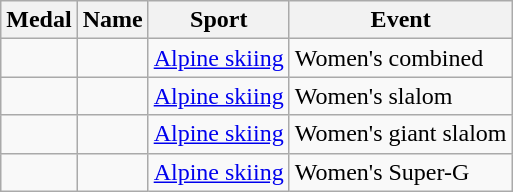<table class="wikitable sortable">
<tr>
<th>Medal</th>
<th>Name</th>
<th>Sport</th>
<th>Event</th>
</tr>
<tr>
<td></td>
<td></td>
<td><a href='#'>Alpine skiing</a></td>
<td>Women's combined</td>
</tr>
<tr>
<td></td>
<td></td>
<td><a href='#'>Alpine skiing</a></td>
<td>Women's slalom</td>
</tr>
<tr>
<td></td>
<td></td>
<td><a href='#'>Alpine skiing</a></td>
<td>Women's giant slalom</td>
</tr>
<tr>
<td></td>
<td></td>
<td><a href='#'>Alpine skiing</a></td>
<td>Women's Super-G</td>
</tr>
</table>
